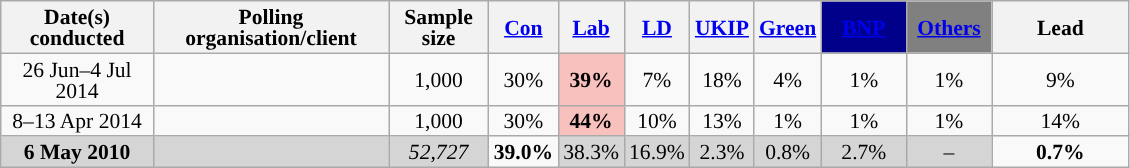<table class="wikitable sortable" style="text-align:center;font-size:90%;line-height:14px">
<tr>
<th ! style="width:95px;">Date(s)<br>conducted</th>
<th style="width:150px;">Polling organisation/client</th>
<th class="unsortable" style="width:60px;">Sample size</th>
<th class="unsortable" style="background:"><a href='#'><span>Con</span></a></th>
<th class="unsortable" style="background:"><a href='#'><span>Lab</span></a></th>
<th class="unsortable" style="background:"><a href='#'><span>LD</span></a></th>
<th class="unsortable" style="background:"><a href='#'><span>UKIP</span></a></th>
<th class="unsortable" style="background:"><a href='#'><span>Green</span></a></th>
<th class="unsortable" style="background:#00008B; text-color:white; width:50px;"><a href='#'><span>BNP</span></a></th>
<th class="unsortable" style="background:gray; width:50px;"><a href='#'><span>Others</span></a></th>
<th class="unsortable" style="width:85px;">Lead</th>
</tr>
<tr>
<td>26 Jun–4 Jul 2014</td>
<td> </td>
<td>1,000</td>
<td>30%</td>
<td style="background:#F8C1BE"><strong>39%</strong></td>
<td>7%</td>
<td>18%</td>
<td>4%</td>
<td>1%</td>
<td>1%</td>
<td style="background:">9%</td>
</tr>
<tr>
<td>8–13 Apr 2014</td>
<td> </td>
<td>1,000</td>
<td>30%</td>
<td style="background:#F8C1BE"><strong>44%</strong></td>
<td>10%</td>
<td>13%</td>
<td>1%</td>
<td>1%</td>
<td>1%</td>
<td style="background:">14%</td>
</tr>
<tr>
<td style="background:#D5D5D5"><strong>6 May 2010</strong></td>
<td style="background:#D5D5D5"></td>
<td style="background:#D5D5D5"><em>52,727</em></td>
<td style="background:"><strong>39.0%</strong></td>
<td style="background:#D5D5D5">38.3%</td>
<td style="background:#D5D5D5">16.9%</td>
<td style="background:#D5D5D5">2.3%</td>
<td style="background:#D5D5D5">0.8%</td>
<td style="background:#D5D5D5">2.7%</td>
<td style="background:#D5D5D5">–</td>
<td style="background:"><strong>0.7% </strong></td>
</tr>
</table>
